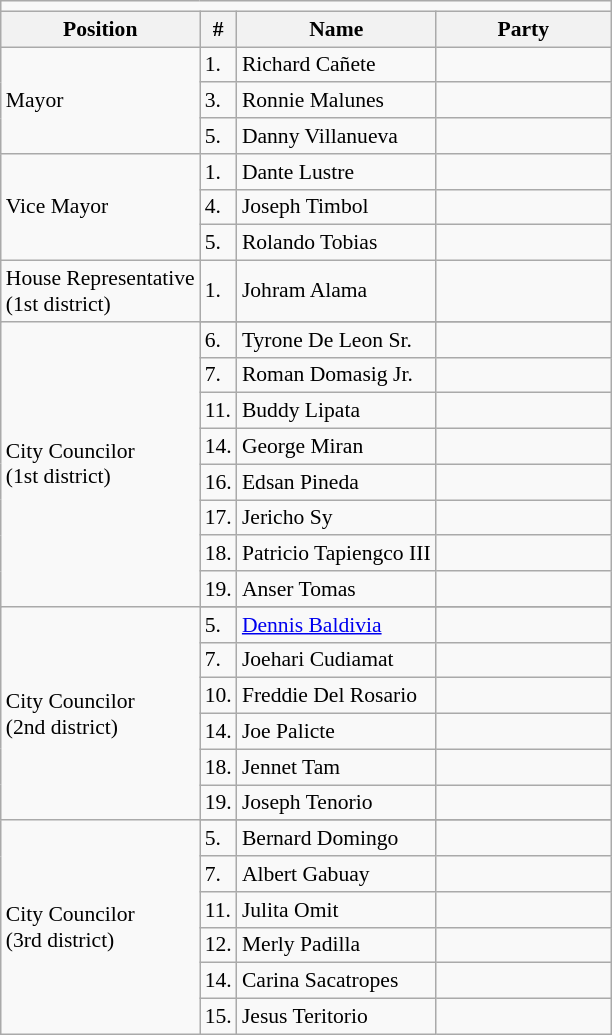<table class="wikitable" style="font-size:90%">
<tr>
<td colspan="5"></td>
</tr>
<tr>
<th>Position</th>
<th>#</th>
<th !width="150px">Name</th>
<th colspan=2 width=110px>Party</th>
</tr>
<tr>
<td rowspan="3">Mayor</td>
<td>1.</td>
<td>Richard Cañete</td>
<td></td>
</tr>
<tr>
<td>3.</td>
<td>Ronnie Malunes</td>
<td></td>
</tr>
<tr>
<td>5.</td>
<td>Danny Villanueva</td>
<td></td>
</tr>
<tr>
<td rowspan="3">Vice Mayor</td>
<td>1.</td>
<td>Dante Lustre</td>
<td></td>
</tr>
<tr>
<td>4.</td>
<td>Joseph Timbol</td>
<td></td>
</tr>
<tr>
<td>5.</td>
<td>Rolando Tobias</td>
<td></td>
</tr>
<tr>
<td>House Representative<br>(1st district)</td>
<td>1.</td>
<td>Johram Alama</td>
<td></td>
</tr>
<tr>
<td rowspan="9">City Councilor<br>(1st district)</td>
</tr>
<tr>
<td>6.</td>
<td>Tyrone De Leon Sr.</td>
<td></td>
</tr>
<tr>
<td>7.</td>
<td>Roman Domasig Jr.</td>
<td></td>
</tr>
<tr>
<td>11.</td>
<td>Buddy Lipata</td>
<td></td>
</tr>
<tr>
<td>14.</td>
<td>George Miran</td>
<td></td>
</tr>
<tr>
<td>16.</td>
<td>Edsan Pineda</td>
<td></td>
</tr>
<tr>
<td>17.</td>
<td>Jericho Sy</td>
<td></td>
</tr>
<tr>
<td>18.</td>
<td>Patricio Tapiengco III</td>
<td></td>
</tr>
<tr>
<td>19.</td>
<td>Anser Tomas</td>
<td></td>
</tr>
<tr>
<td rowspan="7">City Councilor<br>(2nd district)</td>
</tr>
<tr>
<td>5.</td>
<td><a href='#'>Dennis Baldivia</a></td>
<td></td>
</tr>
<tr>
<td>7.</td>
<td>Joehari Cudiamat</td>
<td></td>
</tr>
<tr>
<td>10.</td>
<td>Freddie Del Rosario</td>
<td></td>
</tr>
<tr>
<td>14.</td>
<td>Joe Palicte</td>
<td></td>
</tr>
<tr>
<td>18.</td>
<td>Jennet Tam</td>
<td></td>
</tr>
<tr>
<td>19.</td>
<td>Joseph Tenorio</td>
<td></td>
</tr>
<tr>
<td rowspan="7">City Councilor<br>(3rd district)</td>
</tr>
<tr>
<td>5.</td>
<td>Bernard Domingo</td>
<td></td>
</tr>
<tr>
<td>7.</td>
<td>Albert Gabuay</td>
<td></td>
</tr>
<tr>
<td>11.</td>
<td>Julita Omit</td>
<td></td>
</tr>
<tr>
<td>12.</td>
<td>Merly Padilla</td>
<td></td>
</tr>
<tr>
<td>14.</td>
<td>Carina Sacatropes</td>
<td></td>
</tr>
<tr>
<td>15.</td>
<td>Jesus Teritorio</td>
<td></td>
</tr>
</table>
